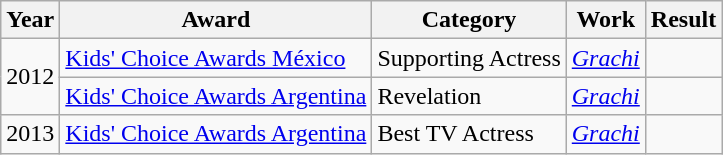<table class="wikitable">
<tr>
<th>Year</th>
<th>Award</th>
<th>Category</th>
<th>Work</th>
<th>Result</th>
</tr>
<tr>
<td rowspan=2>2012</td>
<td><a href='#'>Kids' Choice Awards México</a></td>
<td>Supporting Actress</td>
<td><em><a href='#'>Grachi</a></em></td>
<td></td>
</tr>
<tr>
<td><a href='#'>Kids' Choice Awards Argentina</a></td>
<td>Revelation</td>
<td><em><a href='#'>Grachi</a></em></td>
<td></td>
</tr>
<tr>
<td>2013</td>
<td><a href='#'>Kids' Choice Awards Argentina</a></td>
<td>Best TV Actress</td>
<td><em><a href='#'>Grachi</a></em></td>
<td></td>
</tr>
</table>
